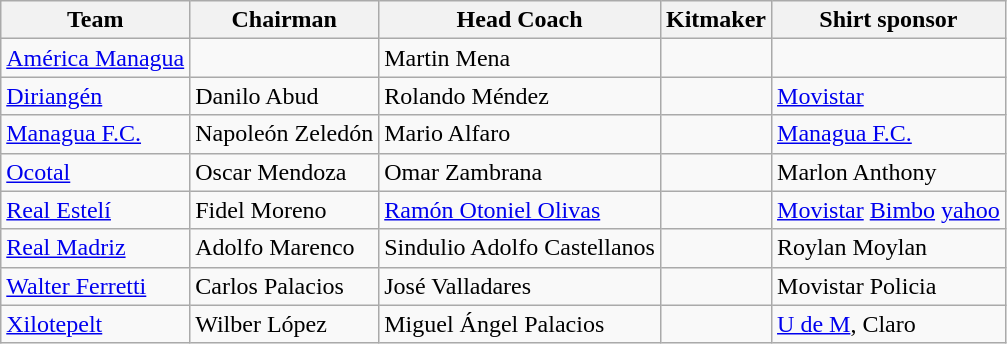<table class="wikitable sortable" style="text-align: left;">
<tr>
<th>Team</th>
<th>Chairman</th>
<th>Head Coach</th>
<th>Kitmaker</th>
<th>Shirt sponsor</th>
</tr>
<tr>
<td><a href='#'>América Managua</a></td>
<td></td>
<td> Martin Mena</td>
<td></td>
<td></td>
</tr>
<tr>
<td><a href='#'>Diriangén</a></td>
<td> Danilo Abud</td>
<td> Rolando Méndez</td>
<td></td>
<td><a href='#'>Movistar</a></td>
</tr>
<tr>
<td><a href='#'>Managua F.C.</a></td>
<td> Napoleón Zeledón</td>
<td> Mario Alfaro</td>
<td></td>
<td><a href='#'>Managua F.C.</a></td>
</tr>
<tr>
<td><a href='#'>Ocotal</a></td>
<td> Oscar Mendoza</td>
<td> Omar Zambrana</td>
<td></td>
<td>Marlon Anthony</td>
</tr>
<tr>
<td><a href='#'>Real Estelí</a></td>
<td> Fidel Moreno</td>
<td> <a href='#'>Ramón Otoniel Olivas</a></td>
<td></td>
<td><a href='#'>Movistar</a> <a href='#'>Bimbo</a> <a href='#'>yahoo</a></td>
</tr>
<tr>
<td><a href='#'>Real Madriz</a></td>
<td> Adolfo Marenco</td>
<td> Sindulio Adolfo Castellanos</td>
<td></td>
<td>Roylan Moylan</td>
</tr>
<tr>
<td><a href='#'>Walter Ferretti</a></td>
<td> Carlos Palacios</td>
<td> José Valladares</td>
<td></td>
<td>Movistar Policia</td>
</tr>
<tr>
<td><a href='#'>Xilotepelt</a></td>
<td> Wilber López</td>
<td> Miguel Ángel Palacios</td>
<td></td>
<td><a href='#'>U de M</a>, Claro</td>
</tr>
</table>
